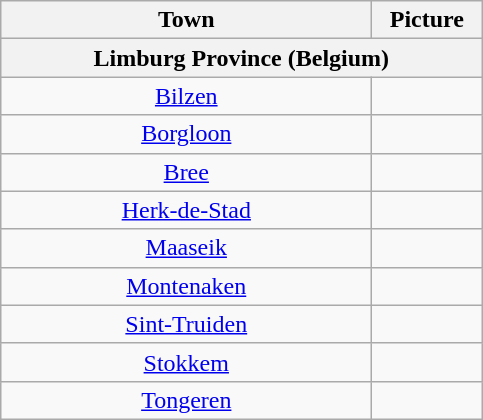<table class="wikitable" style="text-align:center; border:1px #AAAAFF solid">
<tr>
<th style="width: 15em;">Town</th>
<th style="width: 66px;">Picture</th>
</tr>
<tr>
<th colspan=2>Limburg Province (Belgium)</th>
</tr>
<tr>
<td><a href='#'>Bilzen</a></td>
<td></td>
</tr>
<tr>
<td><a href='#'>Borgloon</a></td>
<td></td>
</tr>
<tr>
<td><a href='#'>Bree</a></td>
<td></td>
</tr>
<tr>
<td><a href='#'>Herk-de-Stad</a></td>
<td></td>
</tr>
<tr>
<td><a href='#'>Maaseik</a></td>
<td></td>
</tr>
<tr>
<td><a href='#'>Montenaken</a></td>
<td></td>
</tr>
<tr>
<td><a href='#'>Sint-Truiden</a></td>
<td></td>
</tr>
<tr>
<td><a href='#'>Stokkem</a></td>
<td></td>
</tr>
<tr>
<td><a href='#'>Tongeren</a></td>
<td></td>
</tr>
</table>
